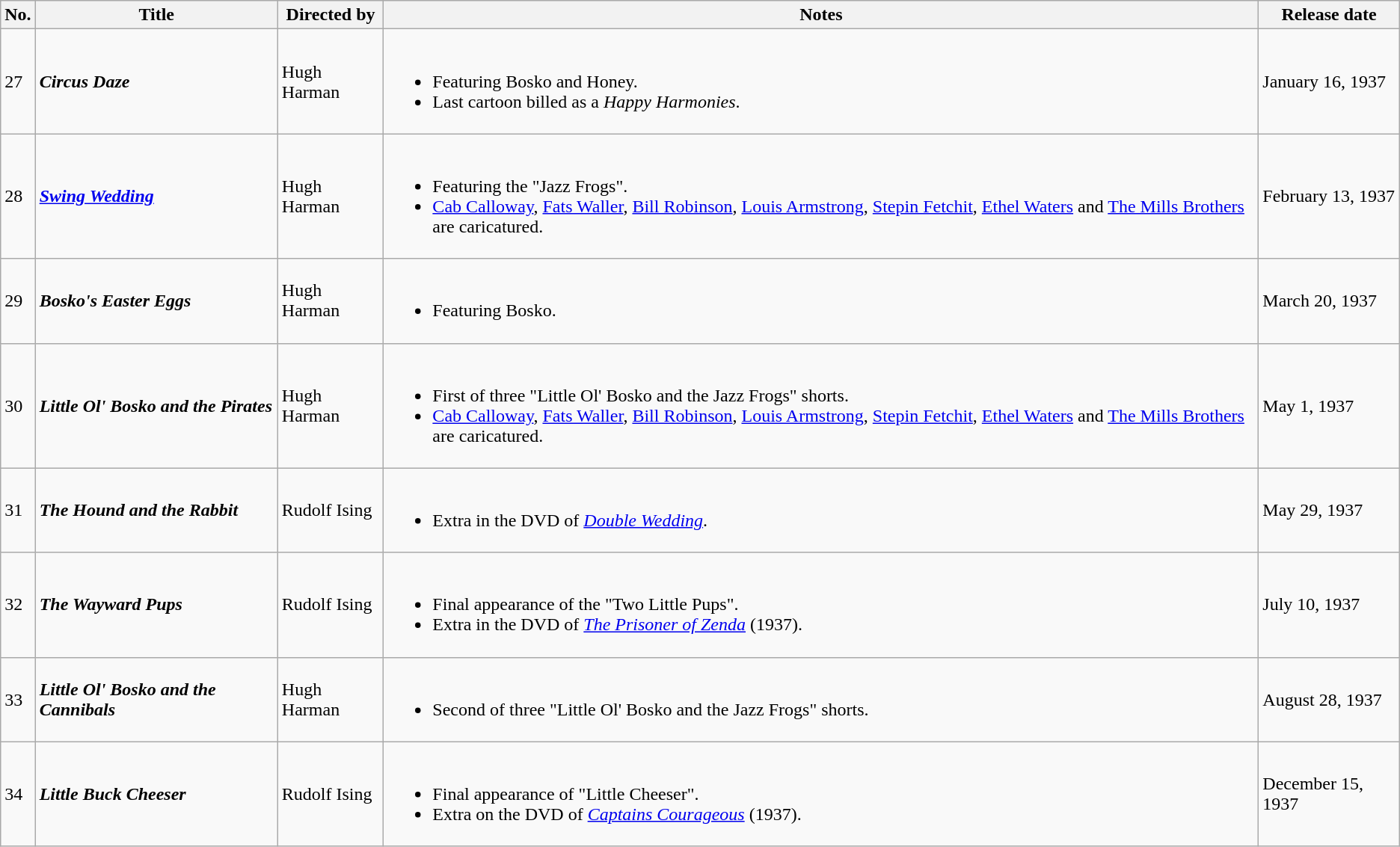<table class="wikitable">
<tr>
<th>No.</th>
<th>Title</th>
<th>Directed by</th>
<th>Notes</th>
<th>Release date</th>
</tr>
<tr>
<td>27</td>
<td><strong><em>Circus Daze</em></strong></td>
<td>Hugh Harman</td>
<td><br><ul><li>Featuring Bosko and Honey.</li><li>Last cartoon billed as a <em>Happy Harmonies</em>.</li></ul></td>
<td>January 16, 1937</td>
</tr>
<tr>
<td>28</td>
<td><strong><em><a href='#'>Swing Wedding</a></em></strong></td>
<td>Hugh Harman</td>
<td><br><ul><li>Featuring the "Jazz Frogs".</li><li><a href='#'>Cab Calloway</a>, <a href='#'>Fats Waller</a>, <a href='#'>Bill Robinson</a>, <a href='#'>Louis Armstrong</a>, <a href='#'>Stepin Fetchit</a>, <a href='#'>Ethel Waters</a> and <a href='#'>The Mills Brothers</a> are caricatured.</li></ul></td>
<td>February 13, 1937</td>
</tr>
<tr>
<td>29</td>
<td><strong><em>Bosko's Easter Eggs</em></strong></td>
<td>Hugh Harman</td>
<td><br><ul><li>Featuring Bosko.</li></ul></td>
<td>March 20, 1937</td>
</tr>
<tr>
<td>30</td>
<td><strong><em>Little Ol' Bosko and the Pirates</em></strong></td>
<td>Hugh Harman</td>
<td><br><ul><li>First of three "Little Ol' Bosko and the Jazz Frogs" shorts.</li><li><a href='#'>Cab Calloway</a>, <a href='#'>Fats Waller</a>, <a href='#'>Bill Robinson</a>, <a href='#'>Louis Armstrong</a>, <a href='#'>Stepin Fetchit</a>, <a href='#'>Ethel Waters</a> and <a href='#'>The Mills Brothers</a> are caricatured.</li></ul></td>
<td>May 1, 1937</td>
</tr>
<tr>
<td>31</td>
<td><strong><em>The Hound and the Rabbit</em></strong></td>
<td>Rudolf Ising</td>
<td><br><ul><li>Extra in the DVD of <em><a href='#'>Double Wedding</a></em>.</li></ul></td>
<td>May 29, 1937</td>
</tr>
<tr>
<td>32</td>
<td><strong><em>The Wayward Pups</em></strong></td>
<td>Rudolf Ising</td>
<td><br><ul><li>Final appearance of the "Two Little Pups".</li><li>Extra in the DVD of <em><a href='#'>The Prisoner of Zenda</a></em> (1937).</li></ul></td>
<td>July 10, 1937</td>
</tr>
<tr>
<td>33</td>
<td><strong><em>Little Ol' Bosko and the Cannibals</em></strong></td>
<td>Hugh Harman</td>
<td><br><ul><li>Second of three "Little Ol' Bosko and the Jazz Frogs" shorts.</li></ul></td>
<td>August 28, 1937</td>
</tr>
<tr>
<td>34</td>
<td><strong><em>Little Buck Cheeser</em></strong></td>
<td>Rudolf Ising</td>
<td><br><ul><li>Final appearance of "Little Cheeser".</li><li>Extra on the DVD of <em><a href='#'>Captains Courageous</a></em> (1937).</li></ul></td>
<td>December 15, 1937</td>
</tr>
</table>
